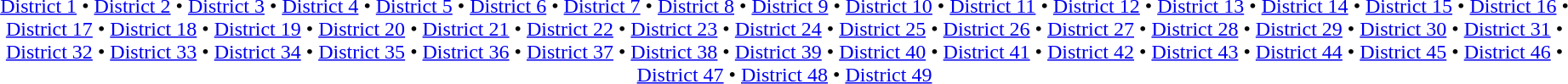<table id=toc class=toc summary=Contents>
<tr>
<td align=center><br><a href='#'>District 1</a> • <a href='#'>District 2</a> • <a href='#'>District 3</a> • <a href='#'>District 4</a> • <a href='#'>District 5</a> • <a href='#'>District 6</a> • <a href='#'>District 7</a> • <a href='#'>District 8</a> • <a href='#'>District 9</a> • <a href='#'>District 10</a> • <a href='#'>District 11</a> • <a href='#'>District 12</a> • <a href='#'>District 13</a> • <a href='#'>District 14</a> • <a href='#'>District 15</a> • <a href='#'>District 16</a> • <a href='#'>District 17</a> • <a href='#'>District 18</a> • <a href='#'>District 19</a> • <a href='#'>District 20</a> • <a href='#'>District 21</a> • <a href='#'>District 22</a> • <a href='#'>District 23</a> • <a href='#'>District 24</a> • <a href='#'>District 25</a> • <a href='#'>District 26</a> • <a href='#'>District 27</a> • <a href='#'>District 28</a> • <a href='#'>District 29</a> • <a href='#'>District 30</a> • <a href='#'>District 31</a> • <a href='#'>District 32</a> • <a href='#'>District 33</a> • <a href='#'>District 34</a> • <a href='#'>District 35</a> • <a href='#'>District 36</a> • <a href='#'>District 37</a> • <a href='#'>District 38</a> • <a href='#'>District 39</a> • <a href='#'>District 40</a> • <a href='#'>District 41</a> • <a href='#'>District 42</a> • <a href='#'>District 43</a> • <a href='#'>District 44</a> • <a href='#'>District 45</a> • <a href='#'>District 46</a> • <a href='#'>District 47</a> • <a href='#'>District 48</a> • <a href='#'>District 49</a></td>
</tr>
</table>
